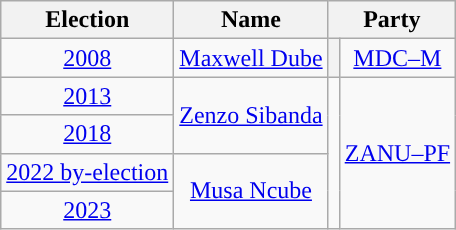<table class="wikitable" style="text-align:center">
<tr>
<th>Election</th>
<th>Name</th>
<th colspan="2">Party</th>
</tr>
<tr>
<td><a href='#'>2008</a></td>
<td><a href='#'>Maxwell Dube</a></td>
<th style="background-color: "></th>
<td><a href='#'>MDC–M</a></td>
</tr>
<tr>
<td><a href='#'>2013</a></td>
<td rowspan="2"><a href='#'>Zenzo Sibanda</a></td>
<td rowspan="4" style="background-color: "></td>
<td rowspan="4"><a href='#'>ZANU–PF</a></td>
</tr>
<tr>
<td><a href='#'>2018</a></td>
</tr>
<tr>
<td><a href='#'>2022 by-election</a></td>
<td rowspan="2"><a href='#'>Musa Ncube</a></td>
</tr>
<tr>
<td><a href='#'>2023</a></td>
</tr>
</table>
